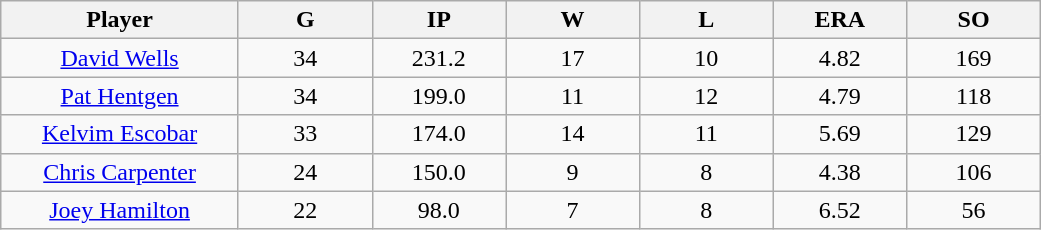<table class="wikitable sortable">
<tr>
<th bgcolor="#DDDDFF" width="16%">Player</th>
<th bgcolor="#DDDDFF" width="9%">G</th>
<th bgcolor="#DDDDFF" width="9%">IP</th>
<th bgcolor="#DDDDFF" width="9%">W</th>
<th bgcolor="#DDDDFF" width="9%">L</th>
<th bgcolor="#DDDDFF" width="9%">ERA</th>
<th bgcolor="#DDDDFF" width="9%">SO</th>
</tr>
<tr align="center">
<td><a href='#'>David Wells</a></td>
<td>34</td>
<td>231.2</td>
<td>17</td>
<td>10</td>
<td>4.82</td>
<td>169</td>
</tr>
<tr align=center>
<td><a href='#'>Pat Hentgen</a></td>
<td>34</td>
<td>199.0</td>
<td>11</td>
<td>12</td>
<td>4.79</td>
<td>118</td>
</tr>
<tr align=center>
<td><a href='#'>Kelvim Escobar</a></td>
<td>33</td>
<td>174.0</td>
<td>14</td>
<td>11</td>
<td>5.69</td>
<td>129</td>
</tr>
<tr align=center>
<td><a href='#'>Chris Carpenter</a></td>
<td>24</td>
<td>150.0</td>
<td>9</td>
<td>8</td>
<td>4.38</td>
<td>106</td>
</tr>
<tr align=center>
<td><a href='#'>Joey Hamilton</a></td>
<td>22</td>
<td>98.0</td>
<td>7</td>
<td>8</td>
<td>6.52</td>
<td>56</td>
</tr>
</table>
